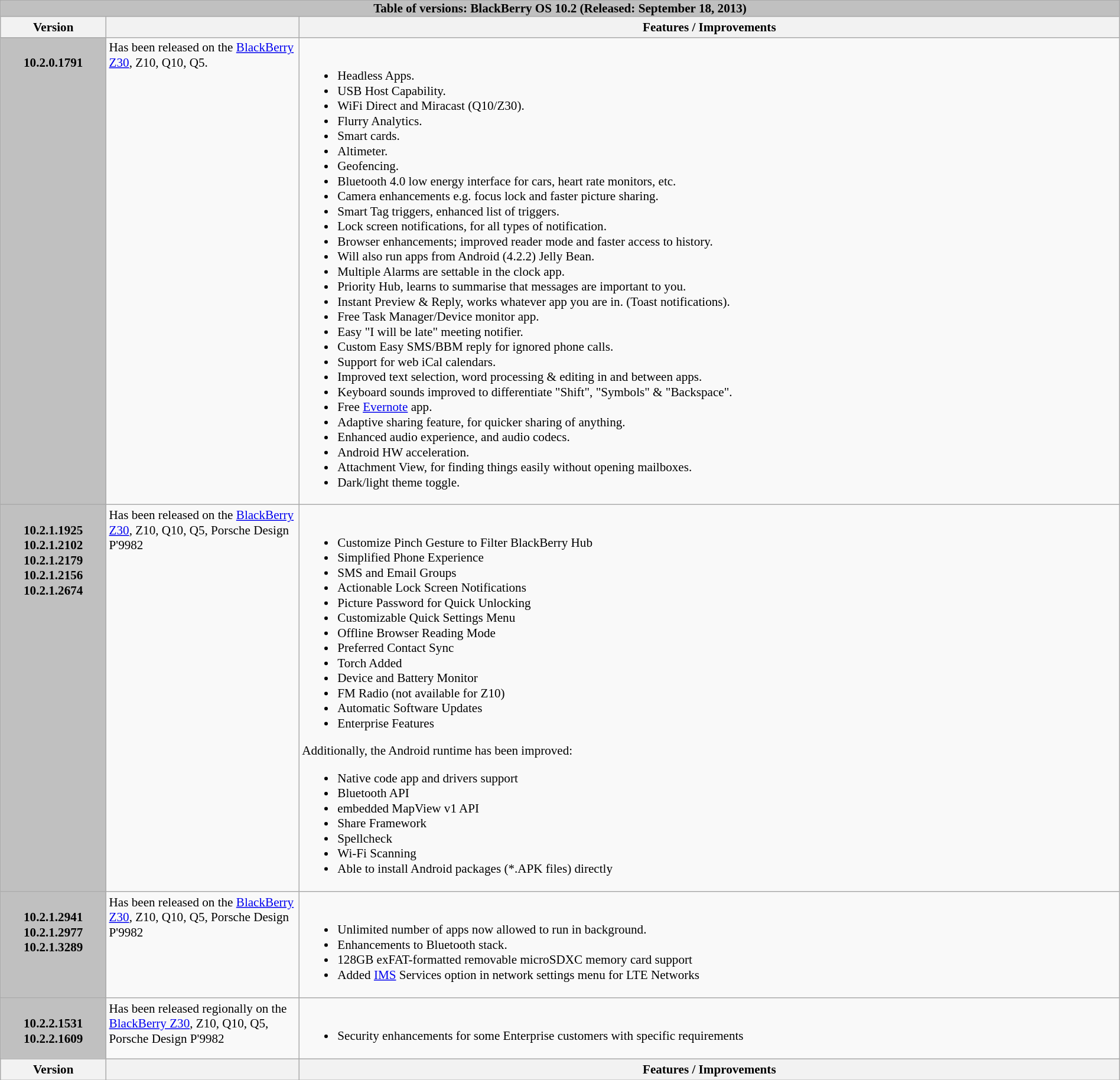<table class="wikitable collapsible collapsed" style="width:100%; font-size:88%;">
<tr>
<th style="background:silver; padding:0 0.5em;" colspan="5">Table of versions: BlackBerry OS 10.2 (Released: September 18, 2013)</th>
</tr>
<tr>
<th style="width:8em; ">Version</th>
<th style="width:15em; "></th>
<th>Features / Improvements</th>
</tr>
<tr valign="top">
<th style="background:silver; white-space:nowrap;"><br>10.2.0.1791</th>
<td>Has been released on the <a href='#'>BlackBerry Z30</a>, Z10, Q10, Q5.</td>
<td><br><ul><li>Headless Apps.</li><li>USB Host Capability.</li><li>WiFi Direct and Miracast (Q10/Z30).</li><li>Flurry Analytics.</li><li>Smart cards.</li><li>Altimeter.</li><li>Geofencing.</li><li>Bluetooth 4.0 low energy interface for cars, heart rate monitors, etc.</li><li>Camera enhancements e.g. focus lock and faster picture sharing.</li><li>Smart Tag triggers, enhanced list of triggers.</li><li>Lock screen notifications, for all types of notification.</li><li>Browser enhancements; improved reader mode and faster access to history.</li><li>Will also run apps from Android (4.2.2) Jelly Bean.</li><li>Multiple Alarms are settable in the clock app.</li><li>Priority Hub, learns to summarise that messages are important to you.</li><li>Instant Preview & Reply, works whatever app you are in. (Toast notifications).</li><li>Free Task Manager/Device monitor app.</li><li>Easy "I will be late" meeting notifier.</li><li>Custom Easy SMS/BBM reply for ignored phone calls.</li><li>Support for web iCal calendars.</li><li>Improved text selection, word processing & editing in and between apps.</li><li>Keyboard sounds improved to differentiate "Shift", "Symbols" & "Backspace".</li><li>Free <a href='#'>Evernote</a> app.</li><li>Adaptive sharing feature, for quicker sharing of anything.</li><li>Enhanced audio experience, and audio codecs.</li><li>Android HW acceleration.</li><li>Attachment View, for finding things easily without opening mailboxes.</li><li>Dark/light theme toggle.</li></ul></td>
</tr>
<tr valign="top">
<th style="background:silver; white-space:nowrap;"><br>10.2.1.1925<br>
10.2.1.2102<br>
10.2.1.2179<br>
10.2.1.2156<br>
10.2.1.2674<br></th>
<td>Has been released on the <a href='#'>BlackBerry Z30</a>, Z10, Q10, Q5, Porsche Design P'9982</td>
<td><br><ul><li>Customize Pinch Gesture to Filter BlackBerry Hub</li><li>Simplified Phone Experience</li><li>SMS and Email Groups</li><li>Actionable Lock Screen Notifications</li><li>Picture Password for Quick Unlocking</li><li>Customizable Quick Settings Menu</li><li>Offline Browser Reading Mode</li><li>Preferred Contact Sync</li><li>Torch Added</li><li>Device and Battery Monitor</li><li>FM Radio (not available for Z10)</li><li>Automatic Software Updates</li><li>Enterprise Features</li></ul>Additionally, the Android runtime has been improved:<ul><li>Native code app and drivers support</li><li>Bluetooth API</li><li>embedded MapView v1 API</li><li>Share Framework</li><li>Spellcheck</li><li>Wi-Fi Scanning</li><li>Able to install Android packages (*.APK files) directly</li></ul></td>
</tr>
<tr valign="top">
<th style="background:silver; white-space:nowrap;"><br>10.2.1.2941<br>
10.2.1.2977<br>
10.2.1.3289</th>
<td>Has been released on the <a href='#'>BlackBerry Z30</a>, Z10, Q10, Q5, Porsche Design P'9982</td>
<td><br><ul><li>Unlimited number of apps now allowed to run in background.</li><li>Enhancements to Bluetooth stack.</li><li>128GB exFAT-formatted removable microSDXC memory card support</li><li>Added <a href='#'>IMS</a> Services option in network settings menu for LTE Networks</li></ul></td>
</tr>
<tr valign="top">
<th style="background:silver; white-space:nowrap;"><br>10.2.2.1531<br>
10.2.2.1609</th>
<td>Has been released regionally on the <a href='#'>BlackBerry Z30</a>, Z10, Q10, Q5, Porsche Design P'9982</td>
<td><br><ul><li>Security enhancements for some Enterprise customers with specific requirements</li></ul></td>
</tr>
<tr class="sortbottom">
<th style="width:8em; ">Version</th>
<th style="width:15em; "></th>
<th>Features / Improvements</th>
</tr>
</table>
